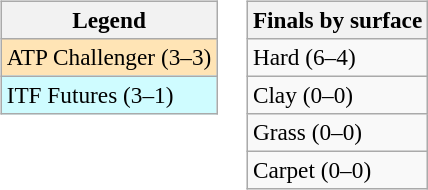<table>
<tr valign=top>
<td><br><table class=wikitable style=font-size:97%>
<tr>
<th>Legend</th>
</tr>
<tr bgcolor=moccasin>
<td>ATP Challenger (3–3)</td>
</tr>
<tr bgcolor=cffcff>
<td>ITF Futures (3–1)</td>
</tr>
</table>
</td>
<td><br><table class=wikitable style=font-size:97%>
<tr>
<th>Finals by surface</th>
</tr>
<tr>
<td>Hard (6–4)</td>
</tr>
<tr>
<td>Clay (0–0)</td>
</tr>
<tr>
<td>Grass (0–0)</td>
</tr>
<tr>
<td>Carpet (0–0)</td>
</tr>
</table>
</td>
</tr>
</table>
